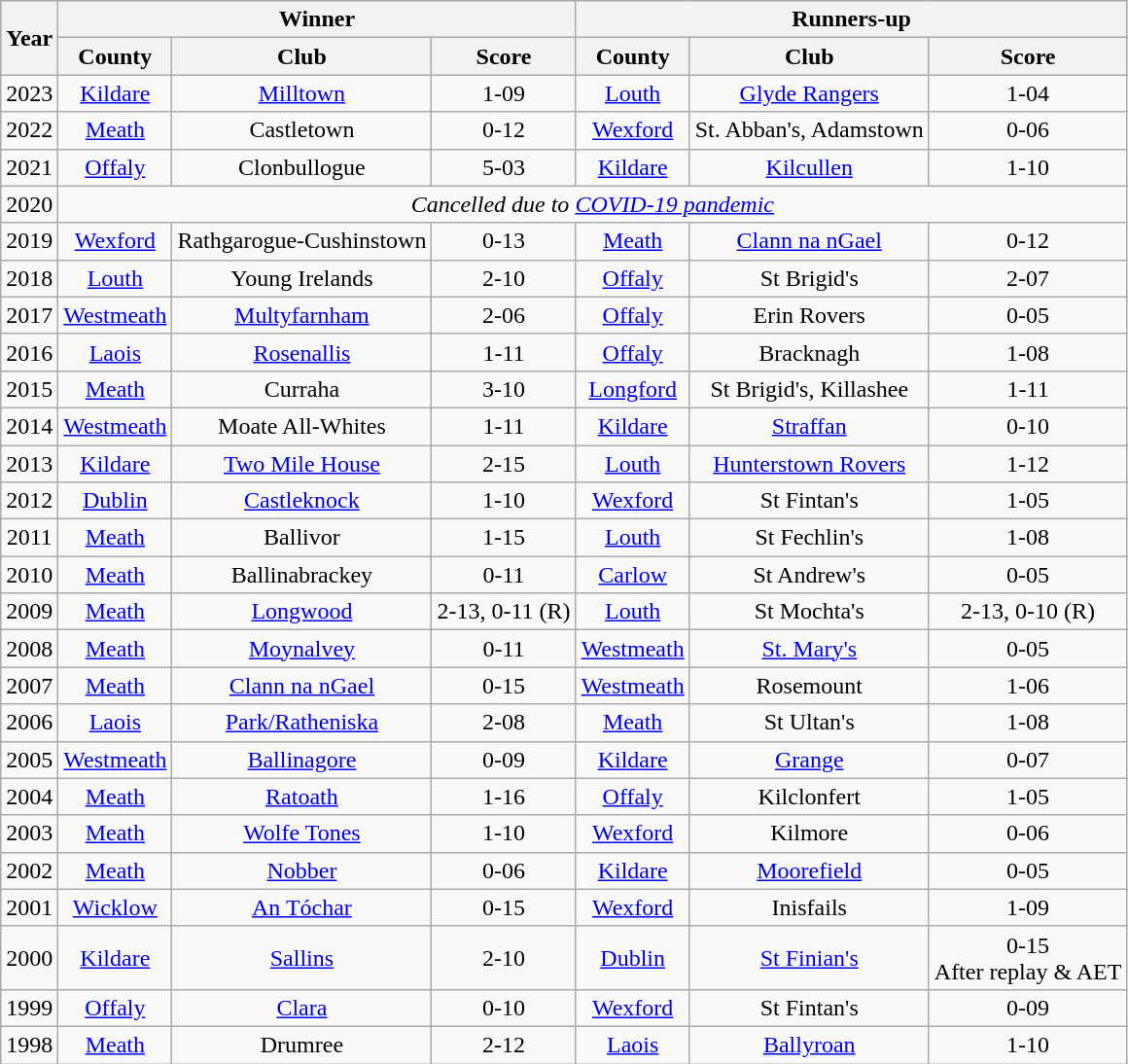<table class="wikitable" style="text-align:center;">
<tr>
<th rowspan="2">Year</th>
<th colspan="3">Winner</th>
<th colspan="3">Runners-up</th>
</tr>
<tr>
<th>County</th>
<th>Club</th>
<th>Score</th>
<th>County</th>
<th>Club</th>
<th>Score</th>
</tr>
<tr>
<td>2023</td>
<td><a href='#'>Kildare</a></td>
<td><a href='#'>Milltown</a></td>
<td>1-09</td>
<td><a href='#'>Louth</a></td>
<td><a href='#'>Glyde Rangers</a></td>
<td>1-04</td>
</tr>
<tr>
<td>2022</td>
<td><a href='#'>Meath</a></td>
<td>Castletown</td>
<td>0-12</td>
<td><a href='#'>Wexford</a></td>
<td>St. Abban's, Adamstown</td>
<td>0-06</td>
</tr>
<tr>
<td>2021</td>
<td><a href='#'>Offaly</a></td>
<td>Clonbullogue</td>
<td>5-03</td>
<td><a href='#'>Kildare</a></td>
<td><a href='#'>Kilcullen</a></td>
<td>1-10</td>
</tr>
<tr>
<td>2020</td>
<td colspan="6"><em>Cancelled due to <a href='#'>COVID-19 pandemic</a></em></td>
</tr>
<tr>
<td>2019</td>
<td><a href='#'>Wexford</a></td>
<td>Rathgarogue-Cushinstown</td>
<td>0-13</td>
<td><a href='#'>Meath</a></td>
<td><a href='#'>Clann na nGael</a></td>
<td>0-12</td>
</tr>
<tr>
<td>2018</td>
<td><a href='#'>Louth</a></td>
<td>Young Irelands</td>
<td>2-10</td>
<td><a href='#'>Offaly</a></td>
<td>St Brigid's</td>
<td>2-07</td>
</tr>
<tr>
<td>2017</td>
<td><a href='#'>Westmeath</a></td>
<td><a href='#'>Multyfarnham</a></td>
<td>2-06</td>
<td><a href='#'>Offaly</a></td>
<td>Erin Rovers</td>
<td>0-05</td>
</tr>
<tr>
<td>2016</td>
<td><a href='#'>Laois</a></td>
<td><a href='#'>Rosenallis</a></td>
<td>1-11</td>
<td><a href='#'>Offaly</a></td>
<td>Bracknagh</td>
<td>1-08</td>
</tr>
<tr>
<td>2015</td>
<td><a href='#'>Meath</a></td>
<td>Curraha</td>
<td>3-10</td>
<td><a href='#'>Longford</a></td>
<td>St Brigid's, Killashee</td>
<td>1-11</td>
</tr>
<tr>
<td>2014</td>
<td><a href='#'>Westmeath</a></td>
<td>Moate All-Whites</td>
<td>1-11</td>
<td><a href='#'>Kildare</a></td>
<td><a href='#'>Straffan</a></td>
<td>0-10</td>
</tr>
<tr>
<td>2013</td>
<td><a href='#'>Kildare</a></td>
<td><a href='#'>Two Mile House</a></td>
<td>2-15</td>
<td><a href='#'>Louth</a></td>
<td><a href='#'>Hunterstown Rovers</a></td>
<td>1-12</td>
</tr>
<tr>
<td>2012</td>
<td><a href='#'>Dublin</a></td>
<td><a href='#'>Castleknock</a></td>
<td>1-10</td>
<td><a href='#'>Wexford</a></td>
<td>St Fintan's</td>
<td>1-05</td>
</tr>
<tr>
<td>2011</td>
<td><a href='#'>Meath</a></td>
<td>Ballivor</td>
<td>1-15</td>
<td><a href='#'>Louth</a></td>
<td>St Fechlin's</td>
<td>1-08</td>
</tr>
<tr>
<td>2010</td>
<td><a href='#'>Meath</a></td>
<td>Ballinabrackey</td>
<td>0-11</td>
<td><a href='#'>Carlow</a></td>
<td>St Andrew's</td>
<td>0-05</td>
</tr>
<tr>
<td>2009</td>
<td><a href='#'>Meath</a></td>
<td><a href='#'>Longwood</a></td>
<td>2-13, 0-11 (R)</td>
<td><a href='#'>Louth</a></td>
<td>St Mochta's</td>
<td>2-13, 0-10 (R)</td>
</tr>
<tr>
<td>2008</td>
<td><a href='#'>Meath</a></td>
<td><a href='#'>Moynalvey</a></td>
<td>0-11</td>
<td><a href='#'>Westmeath</a></td>
<td><a href='#'>St. Mary's</a></td>
<td>0-05</td>
</tr>
<tr>
<td>2007</td>
<td><a href='#'>Meath</a></td>
<td><a href='#'>Clann na nGael</a></td>
<td>0-15</td>
<td><a href='#'>Westmeath</a></td>
<td>Rosemount</td>
<td>1-06</td>
</tr>
<tr>
<td>2006</td>
<td><a href='#'>Laois</a></td>
<td><a href='#'>Park/Ratheniska</a></td>
<td>2-08</td>
<td><a href='#'>Meath</a></td>
<td>St Ultan's</td>
<td>1-08</td>
</tr>
<tr>
<td>2005</td>
<td><a href='#'>Westmeath</a></td>
<td><a href='#'>Ballinagore</a></td>
<td>0-09</td>
<td><a href='#'>Kildare</a></td>
<td><a href='#'>Grange</a></td>
<td>0-07</td>
</tr>
<tr>
<td>2004</td>
<td><a href='#'>Meath</a></td>
<td><a href='#'>Ratoath</a></td>
<td>1-16</td>
<td><a href='#'>Offaly</a></td>
<td>Kilclonfert</td>
<td>1-05</td>
</tr>
<tr>
<td>2003</td>
<td><a href='#'>Meath</a></td>
<td><a href='#'>Wolfe Tones</a></td>
<td>1-10</td>
<td><a href='#'>Wexford</a></td>
<td>Kilmore</td>
<td>0-06</td>
</tr>
<tr>
<td>2002</td>
<td><a href='#'>Meath</a></td>
<td><a href='#'>Nobber</a></td>
<td>0-06</td>
<td><a href='#'>Kildare</a></td>
<td><a href='#'>Moorefield</a></td>
<td>0-05</td>
</tr>
<tr>
<td>2001</td>
<td><a href='#'>Wicklow</a></td>
<td><a href='#'>An Tóchar</a></td>
<td>0-15</td>
<td><a href='#'>Wexford</a></td>
<td>Inisfails</td>
<td>1-09</td>
</tr>
<tr>
<td>2000</td>
<td><a href='#'>Kildare</a></td>
<td><a href='#'>Sallins</a></td>
<td>2-10</td>
<td><a href='#'>Dublin</a></td>
<td><a href='#'>St Finian's</a></td>
<td>0-15<br>After replay & AET</td>
</tr>
<tr>
<td>1999</td>
<td><a href='#'>Offaly</a></td>
<td><a href='#'>Clara</a></td>
<td>0-10</td>
<td><a href='#'>Wexford</a></td>
<td>St Fintan's</td>
<td>0-09</td>
</tr>
<tr>
<td>1998</td>
<td><a href='#'>Meath</a></td>
<td>Drumree</td>
<td>2-12</td>
<td><a href='#'>Laois</a></td>
<td><a href='#'>Ballyroan</a></td>
<td>1-10</td>
</tr>
</table>
